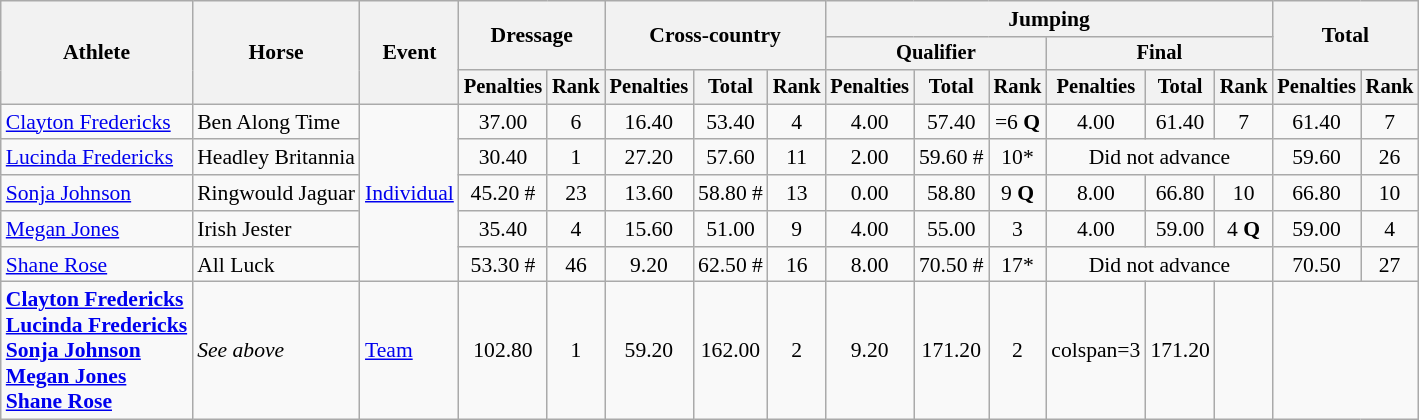<table class=wikitable style="font-size:90%">
<tr>
<th rowspan="3">Athlete</th>
<th rowspan="3">Horse</th>
<th rowspan="3">Event</th>
<th colspan="2" rowspan="2">Dressage</th>
<th colspan="3" rowspan="2">Cross-country</th>
<th colspan="6">Jumping</th>
<th colspan="2" rowspan="2">Total</th>
</tr>
<tr style="font-size:95%">
<th colspan="3">Qualifier</th>
<th colspan="3">Final</th>
</tr>
<tr style="font-size:95%">
<th>Penalties</th>
<th>Rank</th>
<th>Penalties</th>
<th>Total</th>
<th>Rank</th>
<th>Penalties</th>
<th>Total</th>
<th>Rank</th>
<th>Penalties</th>
<th>Total</th>
<th>Rank</th>
<th>Penalties</th>
<th>Rank</th>
</tr>
<tr align=center>
<td align=left><a href='#'>Clayton Fredericks</a></td>
<td align=left>Ben Along Time</td>
<td align=left rowspan=5><a href='#'>Individual</a></td>
<td>37.00</td>
<td>6</td>
<td>16.40</td>
<td>53.40</td>
<td>4</td>
<td>4.00</td>
<td>57.40</td>
<td>=6 <strong>Q</strong></td>
<td>4.00</td>
<td>61.40</td>
<td>7</td>
<td>61.40</td>
<td>7</td>
</tr>
<tr align=center>
<td align=left><a href='#'>Lucinda Fredericks</a></td>
<td align=left>Headley Britannia</td>
<td>30.40</td>
<td>1</td>
<td>27.20</td>
<td>57.60</td>
<td>11</td>
<td>2.00</td>
<td>59.60 #</td>
<td>10*</td>
<td colspan=3>Did not advance</td>
<td>59.60</td>
<td>26</td>
</tr>
<tr align=center>
<td align=left><a href='#'>Sonja Johnson</a></td>
<td align=left>Ringwould Jaguar</td>
<td>45.20 #</td>
<td>23</td>
<td>13.60</td>
<td>58.80 #</td>
<td>13</td>
<td>0.00</td>
<td>58.80</td>
<td>9 <strong>Q</strong></td>
<td>8.00</td>
<td>66.80</td>
<td>10</td>
<td>66.80</td>
<td>10</td>
</tr>
<tr align=center>
<td align=left><a href='#'>Megan Jones</a></td>
<td align=left>Irish Jester</td>
<td>35.40</td>
<td>4</td>
<td>15.60</td>
<td>51.00</td>
<td>9</td>
<td>4.00</td>
<td>55.00</td>
<td>3</td>
<td>4.00</td>
<td>59.00</td>
<td>4 <strong>Q</strong></td>
<td>59.00</td>
<td>4</td>
</tr>
<tr align=center>
<td align=left><a href='#'>Shane Rose</a></td>
<td align=left>All Luck</td>
<td>53.30 #</td>
<td>46</td>
<td>9.20</td>
<td>62.50 #</td>
<td>16</td>
<td>8.00</td>
<td>70.50 #</td>
<td>17*</td>
<td colspan=3>Did not advance</td>
<td>70.50</td>
<td>27</td>
</tr>
<tr align=center>
<td align=left><strong><a href='#'>Clayton Fredericks</a><br><a href='#'>Lucinda Fredericks</a><br><a href='#'>Sonja Johnson</a><br><a href='#'>Megan Jones</a><br><a href='#'>Shane Rose</a></strong></td>
<td align=left><em>See above</em></td>
<td align=left><a href='#'>Team</a></td>
<td>102.80</td>
<td>1</td>
<td>59.20</td>
<td>162.00</td>
<td>2</td>
<td>9.20</td>
<td>171.20</td>
<td>2</td>
<td>colspan=3 </td>
<td>171.20</td>
<td></td>
</tr>
</table>
